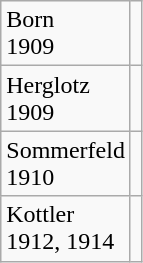<table class="wikitable">
<tr>
<td>Born<br>1909</td>
<td></td>
</tr>
<tr>
<td>Herglotz<br>1909</td>
<td><br></td>
</tr>
<tr>
<td>Sommerfeld<br>1910</td>
<td></td>
</tr>
<tr>
<td>Kottler<br>1912, 1914</td>
<td><br></td>
</tr>
</table>
